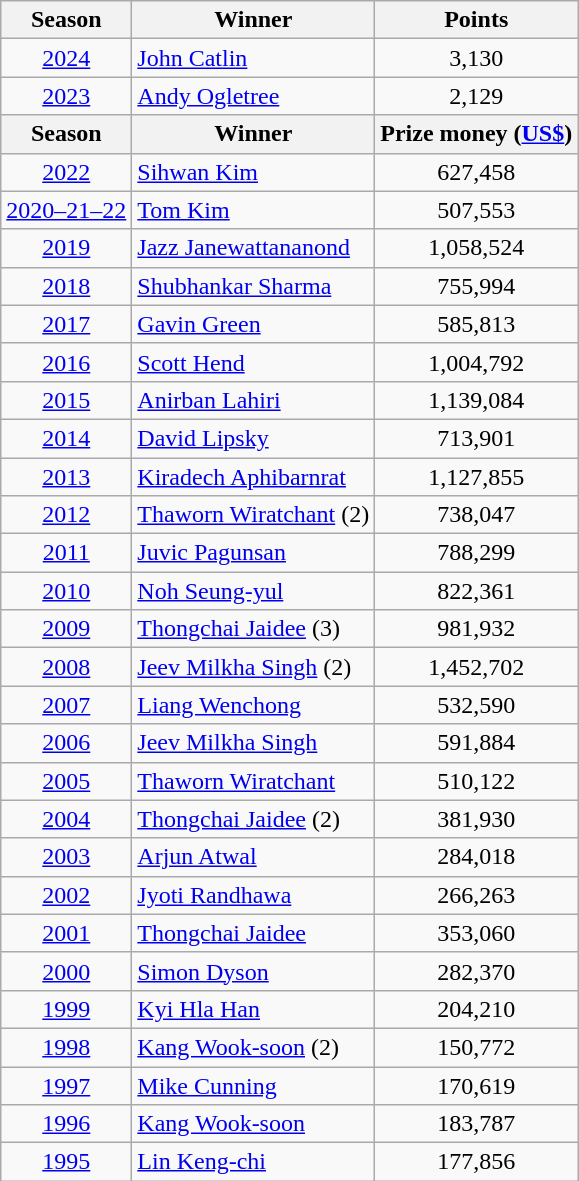<table class="wikitable">
<tr>
<th>Season</th>
<th>Winner</th>
<th>Points</th>
</tr>
<tr>
<td align=center><a href='#'>2024</a></td>
<td> <a href='#'>John Catlin</a></td>
<td align=center>3,130</td>
</tr>
<tr>
<td align=center><a href='#'>2023</a></td>
<td> <a href='#'>Andy Ogletree</a></td>
<td align=center>2,129</td>
</tr>
<tr>
<th>Season</th>
<th>Winner</th>
<th>Prize money (<a href='#'>US$</a>)</th>
</tr>
<tr>
<td align=center><a href='#'>2022</a></td>
<td> <a href='#'>Sihwan Kim</a></td>
<td align=center>627,458</td>
</tr>
<tr>
<td align=center><a href='#'>2020–21–22</a></td>
<td> <a href='#'>Tom Kim</a></td>
<td align=center>507,553</td>
</tr>
<tr>
<td align=center><a href='#'>2019</a></td>
<td> <a href='#'>Jazz Janewattananond</a></td>
<td align=center>1,058,524</td>
</tr>
<tr>
<td align=center><a href='#'>2018</a></td>
<td> <a href='#'>Shubhankar Sharma</a></td>
<td align=center>755,994</td>
</tr>
<tr>
<td align=center><a href='#'>2017</a></td>
<td> <a href='#'>Gavin Green</a></td>
<td align=center>585,813</td>
</tr>
<tr>
<td align=center><a href='#'>2016</a></td>
<td> <a href='#'>Scott Hend</a></td>
<td align=center>1,004,792</td>
</tr>
<tr>
<td align=center><a href='#'>2015</a></td>
<td> <a href='#'>Anirban Lahiri</a></td>
<td align=center>1,139,084</td>
</tr>
<tr>
<td align=center><a href='#'>2014</a></td>
<td> <a href='#'>David Lipsky</a></td>
<td align=center>713,901</td>
</tr>
<tr>
<td align=center><a href='#'>2013</a></td>
<td> <a href='#'>Kiradech Aphibarnrat</a></td>
<td align=center>1,127,855</td>
</tr>
<tr>
<td align=center><a href='#'>2012</a></td>
<td> <a href='#'>Thaworn Wiratchant</a> (2)</td>
<td align=center>738,047</td>
</tr>
<tr>
<td align=center><a href='#'>2011</a></td>
<td> <a href='#'>Juvic Pagunsan</a></td>
<td align=center>788,299</td>
</tr>
<tr>
<td align=center><a href='#'>2010</a></td>
<td> <a href='#'>Noh Seung-yul</a></td>
<td align=center>822,361</td>
</tr>
<tr>
<td align=center><a href='#'>2009</a></td>
<td> <a href='#'>Thongchai Jaidee</a> (3)</td>
<td align=center>981,932</td>
</tr>
<tr>
<td align=center><a href='#'>2008</a></td>
<td> <a href='#'>Jeev Milkha Singh</a> (2)</td>
<td align=center>1,452,702</td>
</tr>
<tr>
<td align=center><a href='#'>2007</a></td>
<td> <a href='#'>Liang Wenchong</a></td>
<td align=center>532,590</td>
</tr>
<tr>
<td align=center><a href='#'>2006</a></td>
<td> <a href='#'>Jeev Milkha Singh</a></td>
<td align=center>591,884</td>
</tr>
<tr>
<td align=center><a href='#'>2005</a></td>
<td> <a href='#'>Thaworn Wiratchant</a></td>
<td align=center>510,122</td>
</tr>
<tr>
<td align=center><a href='#'>2004</a></td>
<td> <a href='#'>Thongchai Jaidee</a> (2)</td>
<td align=center>381,930</td>
</tr>
<tr>
<td align=center><a href='#'>2003</a></td>
<td> <a href='#'>Arjun Atwal</a></td>
<td align=center>284,018</td>
</tr>
<tr>
<td align=center><a href='#'>2002</a></td>
<td> <a href='#'>Jyoti Randhawa</a></td>
<td align=center>266,263</td>
</tr>
<tr>
<td align=center><a href='#'>2001</a></td>
<td> <a href='#'>Thongchai Jaidee</a></td>
<td align=center>353,060</td>
</tr>
<tr>
<td align=center><a href='#'>2000</a></td>
<td> <a href='#'>Simon Dyson</a></td>
<td align=center>282,370</td>
</tr>
<tr>
<td align=center><a href='#'>1999</a></td>
<td> <a href='#'>Kyi Hla Han</a></td>
<td align=center>204,210</td>
</tr>
<tr>
<td align=center><a href='#'>1998</a></td>
<td> <a href='#'>Kang Wook-soon</a> (2)</td>
<td align=center>150,772</td>
</tr>
<tr>
<td align=center><a href='#'>1997</a></td>
<td> <a href='#'>Mike Cunning</a></td>
<td align=center>170,619</td>
</tr>
<tr>
<td align=center><a href='#'>1996</a></td>
<td> <a href='#'>Kang Wook-soon</a></td>
<td align=center>183,787</td>
</tr>
<tr>
<td align=center><a href='#'>1995</a></td>
<td> <a href='#'>Lin Keng-chi</a></td>
<td align=center>177,856</td>
</tr>
</table>
